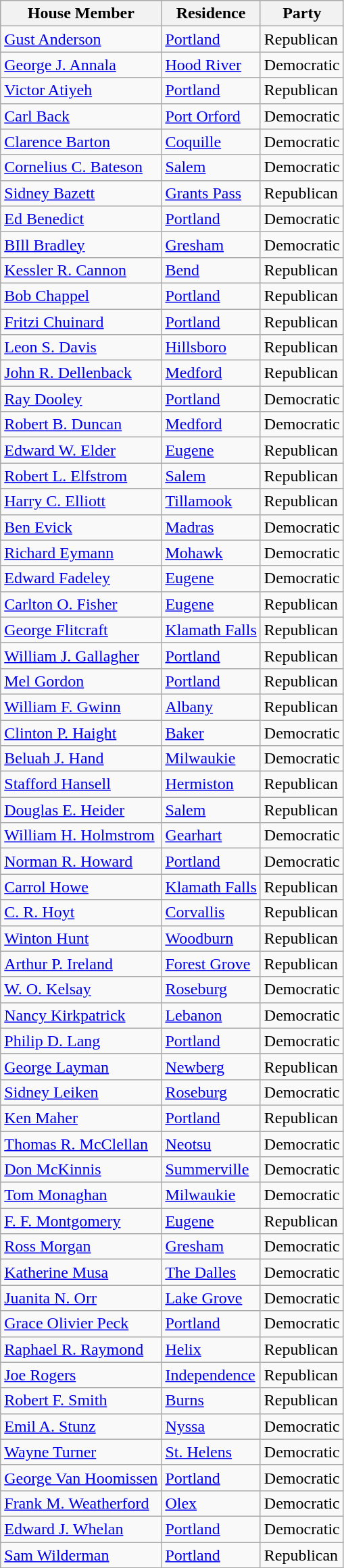<table class="wikitable">
<tr>
<th>House Member</th>
<th>Residence</th>
<th>Party</th>
</tr>
<tr>
<td><a href='#'>Gust Anderson</a></td>
<td><a href='#'>Portland</a></td>
<td>Republican</td>
</tr>
<tr>
<td><a href='#'>George J. Annala</a></td>
<td><a href='#'>Hood River</a></td>
<td>Democratic</td>
</tr>
<tr>
<td><a href='#'>Victor Atiyeh</a></td>
<td><a href='#'>Portland</a></td>
<td>Republican</td>
</tr>
<tr>
<td><a href='#'>Carl Back</a></td>
<td><a href='#'>Port Orford</a></td>
<td>Democratic</td>
</tr>
<tr>
<td><a href='#'>Clarence Barton</a></td>
<td><a href='#'>Coquille</a></td>
<td>Democratic</td>
</tr>
<tr>
<td><a href='#'>Cornelius C. Bateson</a></td>
<td><a href='#'>Salem</a></td>
<td>Democratic</td>
</tr>
<tr>
<td><a href='#'>Sidney Bazett</a></td>
<td><a href='#'>Grants Pass</a></td>
<td>Republican</td>
</tr>
<tr>
<td><a href='#'>Ed Benedict</a></td>
<td><a href='#'>Portland</a></td>
<td>Democratic</td>
</tr>
<tr>
<td><a href='#'>BIll Bradley</a></td>
<td><a href='#'>Gresham</a></td>
<td>Democratic</td>
</tr>
<tr>
<td><a href='#'>Kessler R. Cannon</a></td>
<td><a href='#'>Bend</a></td>
<td>Republican</td>
</tr>
<tr>
<td><a href='#'>Bob Chappel</a></td>
<td><a href='#'>Portland</a></td>
<td>Republican</td>
</tr>
<tr>
<td><a href='#'>Fritzi Chuinard</a></td>
<td><a href='#'>Portland</a></td>
<td>Republican</td>
</tr>
<tr>
<td><a href='#'>Leon S. Davis</a></td>
<td><a href='#'>Hillsboro</a></td>
<td>Republican</td>
</tr>
<tr>
<td><a href='#'>John R. Dellenback</a></td>
<td><a href='#'>Medford</a></td>
<td>Republican</td>
</tr>
<tr>
<td><a href='#'>Ray Dooley</a></td>
<td><a href='#'>Portland</a></td>
<td>Democratic</td>
</tr>
<tr>
<td><a href='#'>Robert B. Duncan</a></td>
<td><a href='#'>Medford</a></td>
<td>Democratic</td>
</tr>
<tr>
<td><a href='#'>Edward W. Elder</a></td>
<td><a href='#'>Eugene</a></td>
<td>Republican</td>
</tr>
<tr>
<td><a href='#'>Robert L. Elfstrom</a></td>
<td><a href='#'>Salem</a></td>
<td>Republican</td>
</tr>
<tr>
<td><a href='#'>Harry C. Elliott</a></td>
<td><a href='#'>Tillamook</a></td>
<td>Republican</td>
</tr>
<tr>
<td><a href='#'>Ben Evick</a></td>
<td><a href='#'>Madras</a></td>
<td>Democratic</td>
</tr>
<tr>
<td><a href='#'>Richard Eymann</a></td>
<td><a href='#'>Mohawk</a></td>
<td>Democratic</td>
</tr>
<tr>
<td><a href='#'>Edward Fadeley</a></td>
<td><a href='#'>Eugene</a></td>
<td>Democratic</td>
</tr>
<tr>
<td><a href='#'>Carlton O. Fisher</a></td>
<td><a href='#'>Eugene</a></td>
<td>Republican</td>
</tr>
<tr>
<td><a href='#'>George Flitcraft</a></td>
<td><a href='#'>Klamath Falls</a></td>
<td>Republican</td>
</tr>
<tr>
<td><a href='#'>William J. Gallagher</a></td>
<td><a href='#'>Portland</a></td>
<td>Republican</td>
</tr>
<tr>
<td><a href='#'>Mel Gordon</a></td>
<td><a href='#'>Portland</a></td>
<td>Republican</td>
</tr>
<tr>
<td><a href='#'>William F. Gwinn</a></td>
<td><a href='#'>Albany</a></td>
<td>Republican</td>
</tr>
<tr>
<td><a href='#'>Clinton P. Haight</a></td>
<td><a href='#'>Baker</a></td>
<td>Democratic</td>
</tr>
<tr>
<td><a href='#'>Beluah J. Hand</a></td>
<td><a href='#'>Milwaukie</a></td>
<td>Democratic</td>
</tr>
<tr>
<td><a href='#'>Stafford Hansell</a></td>
<td><a href='#'>Hermiston</a></td>
<td>Republican</td>
</tr>
<tr>
<td><a href='#'>Douglas E. Heider</a></td>
<td><a href='#'>Salem</a></td>
<td>Republican</td>
</tr>
<tr>
<td><a href='#'>William H. Holmstrom</a></td>
<td><a href='#'>Gearhart</a></td>
<td>Democratic</td>
</tr>
<tr>
<td><a href='#'>Norman R. Howard</a></td>
<td><a href='#'>Portland</a></td>
<td>Democratic</td>
</tr>
<tr>
<td><a href='#'>Carrol Howe</a></td>
<td><a href='#'>Klamath Falls</a></td>
<td>Republican</td>
</tr>
<tr>
<td><a href='#'>C. R. Hoyt</a></td>
<td><a href='#'>Corvallis</a></td>
<td>Republican</td>
</tr>
<tr>
<td><a href='#'>Winton Hunt</a></td>
<td><a href='#'>Woodburn</a></td>
<td>Republican</td>
</tr>
<tr>
<td><a href='#'>Arthur P. Ireland</a></td>
<td><a href='#'>Forest Grove</a></td>
<td>Republican</td>
</tr>
<tr>
<td><a href='#'>W. O. Kelsay</a></td>
<td><a href='#'>Roseburg</a></td>
<td>Democratic</td>
</tr>
<tr>
<td><a href='#'>Nancy Kirkpatrick</a></td>
<td><a href='#'>Lebanon</a></td>
<td>Democratic</td>
</tr>
<tr>
<td><a href='#'>Philip D. Lang</a></td>
<td><a href='#'>Portland</a></td>
<td>Democratic</td>
</tr>
<tr>
<td><a href='#'>George Layman</a></td>
<td><a href='#'>Newberg</a></td>
<td>Republican</td>
</tr>
<tr>
<td><a href='#'>Sidney Leiken</a></td>
<td><a href='#'>Roseburg</a></td>
<td>Democratic</td>
</tr>
<tr>
<td><a href='#'>Ken Maher</a></td>
<td><a href='#'>Portland</a></td>
<td>Republican</td>
</tr>
<tr>
<td><a href='#'>Thomas R. McClellan</a></td>
<td><a href='#'>Neotsu</a></td>
<td>Democratic</td>
</tr>
<tr>
<td><a href='#'>Don McKinnis</a></td>
<td><a href='#'>Summerville</a></td>
<td>Democratic</td>
</tr>
<tr>
<td><a href='#'>Tom Monaghan</a></td>
<td><a href='#'>Milwaukie</a></td>
<td>Democratic</td>
</tr>
<tr>
<td><a href='#'>F. F. Montgomery</a></td>
<td><a href='#'>Eugene</a></td>
<td>Republican</td>
</tr>
<tr>
<td><a href='#'>Ross Morgan</a></td>
<td><a href='#'>Gresham</a></td>
<td>Democratic</td>
</tr>
<tr>
<td><a href='#'>Katherine Musa</a></td>
<td><a href='#'>The Dalles</a></td>
<td>Democratic</td>
</tr>
<tr>
<td><a href='#'>Juanita N. Orr</a></td>
<td><a href='#'>Lake Grove</a></td>
<td>Democratic</td>
</tr>
<tr>
<td><a href='#'>Grace Olivier Peck</a></td>
<td><a href='#'>Portland</a></td>
<td>Democratic</td>
</tr>
<tr>
<td><a href='#'>Raphael R. Raymond</a></td>
<td><a href='#'>Helix</a></td>
<td>Republican</td>
</tr>
<tr>
<td><a href='#'>Joe Rogers</a></td>
<td><a href='#'>Independence</a></td>
<td>Republican</td>
</tr>
<tr>
<td><a href='#'>Robert F. Smith</a></td>
<td><a href='#'>Burns</a></td>
<td>Republican</td>
</tr>
<tr>
<td><a href='#'>Emil A. Stunz</a></td>
<td><a href='#'>Nyssa</a></td>
<td>Democratic</td>
</tr>
<tr>
<td><a href='#'>Wayne Turner</a></td>
<td><a href='#'>St. Helens</a></td>
<td>Democratic</td>
</tr>
<tr>
<td><a href='#'>George Van Hoomissen</a></td>
<td><a href='#'>Portland</a></td>
<td>Democratic</td>
</tr>
<tr>
<td><a href='#'>Frank M. Weatherford</a></td>
<td><a href='#'>Olex</a></td>
<td>Democratic</td>
</tr>
<tr>
<td><a href='#'>Edward J. Whelan</a></td>
<td><a href='#'>Portland</a></td>
<td>Democratic</td>
</tr>
<tr>
<td><a href='#'>Sam Wilderman</a></td>
<td><a href='#'>Portland</a></td>
<td>Republican</td>
</tr>
</table>
